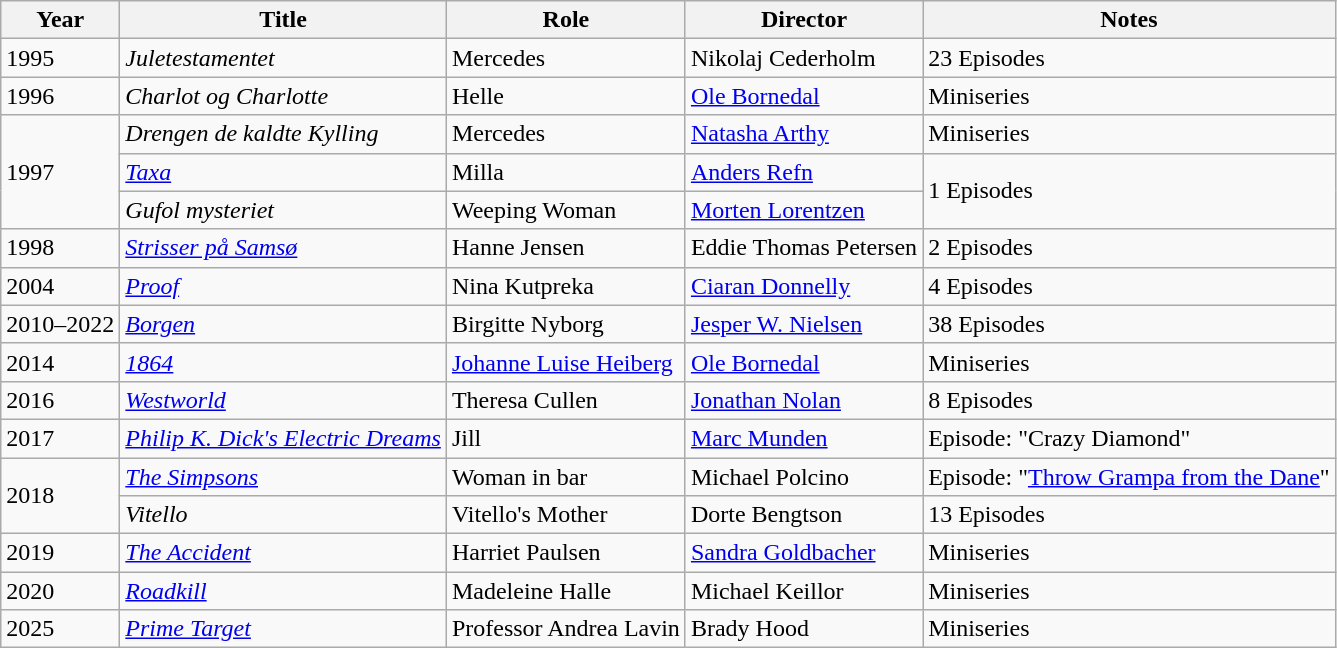<table class="wikitable">
<tr>
<th>Year</th>
<th>Title</th>
<th>Role</th>
<th>Director</th>
<th>Notes</th>
</tr>
<tr>
<td>1995</td>
<td><em>Juletestamentet</em></td>
<td>Mercedes</td>
<td>Nikolaj Cederholm</td>
<td>23 Episodes</td>
</tr>
<tr>
<td>1996</td>
<td><em>Charlot og Charlotte</em></td>
<td>Helle</td>
<td><a href='#'>Ole Bornedal</a></td>
<td>Miniseries</td>
</tr>
<tr .>
<td rowspan=3>1997</td>
<td><em>Drengen de kaldte Kylling</em></td>
<td>Mercedes</td>
<td><a href='#'>Natasha Arthy</a></td>
<td>Miniseries</td>
</tr>
<tr>
<td><em><a href='#'>Taxa</a></em></td>
<td>Milla</td>
<td><a href='#'>Anders Refn</a></td>
<td rowspan=2>1 Episodes</td>
</tr>
<tr>
<td><em>Gufol mysteriet</em></td>
<td>Weeping Woman</td>
<td><a href='#'>Morten Lorentzen</a></td>
</tr>
<tr>
<td>1998</td>
<td><em><a href='#'>Strisser på Samsø</a></em></td>
<td>Hanne Jensen</td>
<td>Eddie Thomas Petersen</td>
<td>2 Episodes</td>
</tr>
<tr>
<td>2004</td>
<td><em><a href='#'>Proof</a></em></td>
<td>Nina Kutpreka</td>
<td><a href='#'>Ciaran Donnelly</a></td>
<td>4 Episodes</td>
</tr>
<tr>
<td>2010–2022</td>
<td><em><a href='#'>Borgen</a></em></td>
<td>Birgitte Nyborg</td>
<td><a href='#'>Jesper W. Nielsen</a></td>
<td>38 Episodes</td>
</tr>
<tr>
<td>2014</td>
<td><em><a href='#'>1864</a></em></td>
<td><a href='#'>Johanne Luise Heiberg</a></td>
<td><a href='#'>Ole Bornedal</a></td>
<td>Miniseries</td>
</tr>
<tr>
<td>2016</td>
<td><em><a href='#'>Westworld</a></em></td>
<td>Theresa Cullen</td>
<td><a href='#'>Jonathan Nolan</a></td>
<td>8 Episodes</td>
</tr>
<tr>
<td>2017</td>
<td><em><a href='#'>Philip K. Dick's Electric Dreams</a></em></td>
<td>Jill</td>
<td><a href='#'>Marc Munden</a></td>
<td>Episode: "Crazy Diamond"</td>
</tr>
<tr>
<td rowspan=2>2018</td>
<td><em><a href='#'>The Simpsons</a></em></td>
<td>Woman in bar</td>
<td>Michael Polcino</td>
<td>Episode: "<a href='#'>Throw Grampa from the Dane</a>"</td>
</tr>
<tr>
<td><em>Vitello</em></td>
<td>Vitello's Mother</td>
<td>Dorte Bengtson</td>
<td>13 Episodes</td>
</tr>
<tr>
<td>2019</td>
<td><em><a href='#'>The Accident</a></em></td>
<td>Harriet Paulsen</td>
<td><a href='#'>Sandra Goldbacher</a></td>
<td>Miniseries</td>
</tr>
<tr>
<td>2020</td>
<td><em><a href='#'>Roadkill</a></em></td>
<td>Madeleine Halle</td>
<td>Michael Keillor</td>
<td>Miniseries</td>
</tr>
<tr>
<td>2025</td>
<td><em><a href='#'>Prime Target</a></em></td>
<td>Professor Andrea Lavin</td>
<td>Brady Hood</td>
<td>Miniseries</td>
</tr>
</table>
